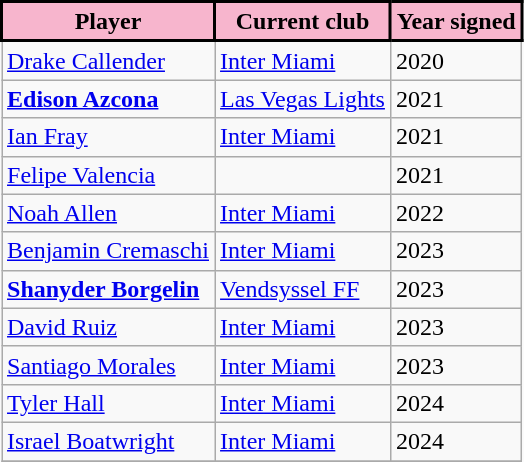<table class="wikitable" style="text-align:center">
<tr>
<th style="background:#F7B5CD; color:#000000; border:2px solid #000000;">Player</th>
<th style="background:#F7B5CD; color:#000000; border:2px solid #000000;">Current club</th>
<th style="background:#F7B5CD; color:#000000; border:2px solid #000000;">Year signed</th>
</tr>
<tr>
<td align=left> <a href='#'>Drake Callender</a></td>
<td align=left> <a href='#'>Inter Miami</a></td>
<td align=left>2020</td>
</tr>
<tr>
<td align=left> <strong><a href='#'>Edison Azcona</a></strong></td>
<td align=left> <a href='#'>Las Vegas Lights</a></td>
<td align=left>2021</td>
</tr>
<tr>
<td align=left> <a href='#'>Ian Fray</a></td>
<td align=left> <a href='#'>Inter Miami</a></td>
<td align=left>2021</td>
</tr>
<tr>
<td align=left> <a href='#'>Felipe Valencia</a></td>
<td align=left></td>
<td align=left>2021</td>
</tr>
<tr>
<td align=left> <a href='#'>Noah Allen</a></td>
<td align=left> <a href='#'>Inter Miami</a></td>
<td align=left>2022</td>
</tr>
<tr>
<td align=left> <a href='#'>Benjamin Cremaschi</a></td>
<td align=left> <a href='#'>Inter Miami</a></td>
<td align=left>2023</td>
</tr>
<tr>
<td align=left> <strong><a href='#'>Shanyder Borgelin</a></strong></td>
<td align=left> <a href='#'>Vendsyssel FF</a></td>
<td align=left>2023</td>
</tr>
<tr>
<td align=left> <a href='#'>David Ruiz</a></td>
<td align=left> <a href='#'>Inter Miami</a></td>
<td align=left>2023</td>
</tr>
<tr>
<td align=left> <a href='#'>Santiago Morales</a></td>
<td align=left> <a href='#'>Inter Miami</a></td>
<td align=left>2023</td>
</tr>
<tr>
<td align=left> <a href='#'>Tyler Hall</a></td>
<td align=left> <a href='#'>Inter Miami</a></td>
<td align=left>2024</td>
</tr>
<tr>
<td align=left> <a href='#'>Israel Boatwright</a></td>
<td align=left> <a href='#'>Inter Miami</a></td>
<td align=left>2024</td>
</tr>
<tr>
</tr>
</table>
